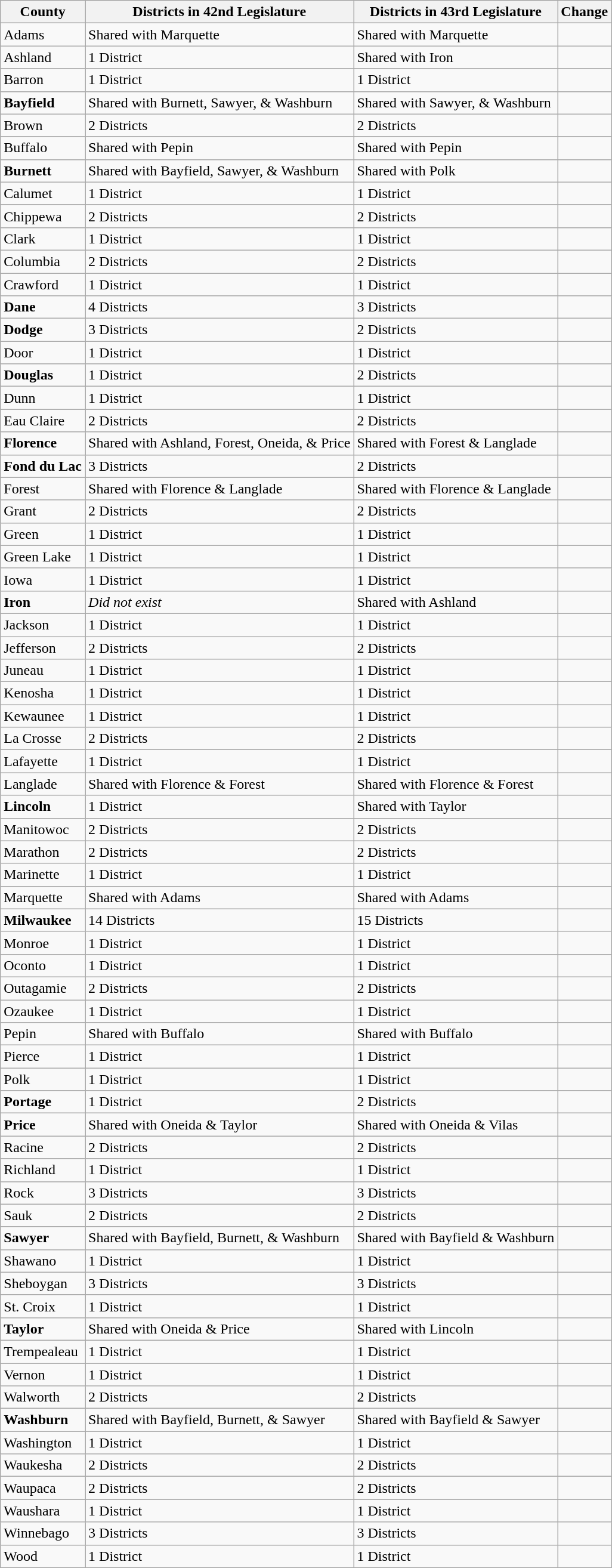<table class="wikitable sortable">
<tr>
<th>County</th>
<th>Districts in 42nd Legislature</th>
<th>Districts in 43rd Legislature</th>
<th>Change</th>
</tr>
<tr>
<td>Adams</td>
<td>Shared with Marquette</td>
<td>Shared with Marquette</td>
<td align="center" data-sort-value=0></td>
</tr>
<tr>
<td>Ashland</td>
<td>1 District</td>
<td>Shared with Iron</td>
<td align="center" data-sort-value=0></td>
</tr>
<tr>
<td>Barron</td>
<td>1 District</td>
<td>1 District</td>
<td align="center" data-sort-value=0></td>
</tr>
<tr>
<td><strong>Bayfield</strong></td>
<td>Shared with Burnett, Sawyer, & Washburn</td>
<td>Shared with Sawyer, & Washburn</td>
<td align="center" data-sort-value=0></td>
</tr>
<tr>
<td>Brown</td>
<td>2 Districts</td>
<td>2 Districts</td>
<td align="center" data-sort-value=0></td>
</tr>
<tr>
<td>Buffalo</td>
<td>Shared with Pepin</td>
<td>Shared with Pepin</td>
<td align="center" data-sort-value=0></td>
</tr>
<tr>
<td><strong>Burnett</strong></td>
<td>Shared with Bayfield, Sawyer, & Washburn</td>
<td>Shared with Polk</td>
<td align="center" data-sort-value=0></td>
</tr>
<tr>
<td>Calumet</td>
<td>1 District</td>
<td>1 District</td>
<td align="center" data-sort-value=0></td>
</tr>
<tr>
<td>Chippewa</td>
<td>2 Districts</td>
<td>2 Districts</td>
<td align="center" data-sort-value=0></td>
</tr>
<tr>
<td>Clark</td>
<td>1 District</td>
<td>1 District</td>
<td align="center" data-sort-value=0></td>
</tr>
<tr>
<td>Columbia</td>
<td>2 Districts</td>
<td>2 Districts</td>
<td align="center" data-sort-value=0></td>
</tr>
<tr>
<td>Crawford</td>
<td>1 District</td>
<td>1 District</td>
<td align="center" data-sort-value=0></td>
</tr>
<tr>
<td><strong>Dane</strong></td>
<td>4 Districts</td>
<td>3 Districts</td>
<td align="center" data-sort-value=-1></td>
</tr>
<tr>
<td><strong>Dodge</strong></td>
<td>3 Districts</td>
<td>2 Districts</td>
<td align="center" data-sort-value=-1></td>
</tr>
<tr>
<td>Door</td>
<td>1 District</td>
<td>1 District</td>
<td align="center" data-sort-value=0></td>
</tr>
<tr>
<td><strong>Douglas</strong></td>
<td>1 District</td>
<td>2 Districts</td>
<td align="center" data-sort-value=1></td>
</tr>
<tr>
<td>Dunn</td>
<td>1 District</td>
<td>1 District</td>
<td align="center" data-sort-value=0></td>
</tr>
<tr>
<td>Eau Claire</td>
<td>2 Districts</td>
<td>2 Districts</td>
<td align="center" data-sort-value=0></td>
</tr>
<tr>
<td><strong>Florence</strong></td>
<td>Shared with Ashland, Forest, Oneida, & Price</td>
<td>Shared with Forest & Langlade</td>
<td align="center" data-sort-value=0></td>
</tr>
<tr>
<td><strong>Fond du Lac</strong></td>
<td>3 Districts</td>
<td>2 Districts</td>
<td align="center" data-sort-value=-1></td>
</tr>
<tr>
<td>Forest</td>
<td>Shared with Florence & Langlade</td>
<td>Shared with Florence & Langlade</td>
<td align="center" data-sort-value=0></td>
</tr>
<tr>
<td>Grant</td>
<td>2 Districts</td>
<td>2 Districts</td>
<td align="center" data-sort-value=0></td>
</tr>
<tr>
<td>Green</td>
<td>1 District</td>
<td>1 District</td>
<td align="center" data-sort-value=0></td>
</tr>
<tr>
<td>Green Lake</td>
<td>1 District</td>
<td>1 District</td>
<td align="center" data-sort-value=0></td>
</tr>
<tr>
<td>Iowa</td>
<td>1 District</td>
<td>1 District</td>
<td align="center" data-sort-value=0></td>
</tr>
<tr>
<td><strong>Iron</strong></td>
<td><em>Did not exist</em></td>
<td>Shared with Ashland</td>
</tr>
<tr>
<td>Jackson</td>
<td>1 District</td>
<td>1 District</td>
<td align="center" data-sort-value=0></td>
</tr>
<tr>
<td>Jefferson</td>
<td>2 Districts</td>
<td>2 Districts</td>
<td align="center" data-sort-value=0></td>
</tr>
<tr>
<td>Juneau</td>
<td>1 District</td>
<td>1 District</td>
<td align="center" data-sort-value=0></td>
</tr>
<tr>
<td>Kenosha</td>
<td>1 District</td>
<td>1 District</td>
<td align="center" data-sort-value=0></td>
</tr>
<tr>
<td>Kewaunee</td>
<td>1 District</td>
<td>1 District</td>
<td align="center" data-sort-value=0></td>
</tr>
<tr>
<td>La Crosse</td>
<td>2 Districts</td>
<td>2 Districts</td>
<td align="center" data-sort-value=0></td>
</tr>
<tr>
<td>Lafayette</td>
<td>1 District</td>
<td>1 District</td>
<td align="center" data-sort-value=0></td>
</tr>
<tr>
<td>Langlade</td>
<td>Shared with Florence & Forest</td>
<td>Shared with Florence & Forest</td>
<td align="center" data-sort-value=0></td>
</tr>
<tr>
<td><strong>Lincoln</strong></td>
<td>1 District</td>
<td>Shared with Taylor</td>
<td align="center" data-sort-value=-0.5></td>
</tr>
<tr>
<td>Manitowoc</td>
<td>2 Districts</td>
<td>2 Districts</td>
<td align="center" data-sort-value=0></td>
</tr>
<tr>
<td>Marathon</td>
<td>2 Districts</td>
<td>2 Districts</td>
<td align="center" data-sort-value=0></td>
</tr>
<tr>
<td>Marinette</td>
<td>1 District</td>
<td>1 District</td>
<td align="center" data-sort-value=0></td>
</tr>
<tr>
<td>Marquette</td>
<td>Shared with Adams</td>
<td>Shared with Adams</td>
<td align="center" data-sort-value=0></td>
</tr>
<tr>
<td><strong>Milwaukee</strong></td>
<td>14 Districts</td>
<td>15 Districts</td>
<td align="center" data-sort-value=1></td>
</tr>
<tr>
<td>Monroe</td>
<td>1 District</td>
<td>1 District</td>
<td align="center" data-sort-value=0></td>
</tr>
<tr>
<td>Oconto</td>
<td>1 District</td>
<td>1 District</td>
<td align="center" data-sort-value=0></td>
</tr>
<tr>
<td>Outagamie</td>
<td>2 Districts</td>
<td>2 Districts</td>
<td align="center" data-sort-value=0></td>
</tr>
<tr>
<td>Ozaukee</td>
<td>1 District</td>
<td>1 District</td>
<td align="center" data-sort-value=0></td>
</tr>
<tr>
<td>Pepin</td>
<td>Shared with Buffalo</td>
<td>Shared with Buffalo</td>
<td align="center" data-sort-value=0></td>
</tr>
<tr>
<td>Pierce</td>
<td>1 District</td>
<td>1 District</td>
<td align="center" data-sort-value=0></td>
</tr>
<tr>
<td>Polk</td>
<td>1 District</td>
<td>1 District</td>
<td align="center" data-sort-value=0></td>
</tr>
<tr>
<td><strong>Portage</strong></td>
<td>1 District</td>
<td>2 Districts</td>
<td align="center" data-sort-value=1></td>
</tr>
<tr>
<td><strong>Price</strong></td>
<td>Shared with Oneida & Taylor</td>
<td>Shared with Oneida & Vilas</td>
<td align="center" data-sort-value=0></td>
</tr>
<tr>
<td>Racine</td>
<td>2 Districts</td>
<td>2 Districts</td>
<td align="center" data-sort-value=0></td>
</tr>
<tr>
<td>Richland</td>
<td>1 District</td>
<td>1 District</td>
<td align="center" data-sort-value=0></td>
</tr>
<tr>
<td>Rock</td>
<td>3 Districts</td>
<td>3 Districts</td>
<td align="center" data-sort-value=0></td>
</tr>
<tr>
<td>Sauk</td>
<td>2 Districts</td>
<td>2 Districts</td>
<td align="center" data-sort-value=0></td>
</tr>
<tr>
<td><strong>Sawyer</strong></td>
<td>Shared with Bayfield, Burnett, & Washburn</td>
<td>Shared with Bayfield & Washburn</td>
<td align="center" data-sort-value=0></td>
</tr>
<tr>
<td>Shawano</td>
<td>1 District</td>
<td>1 District</td>
<td align="center" data-sort-value=0></td>
</tr>
<tr>
<td>Sheboygan</td>
<td>3 Districts</td>
<td>3 Districts</td>
<td align="center" data-sort-value=0></td>
</tr>
<tr>
<td>St. Croix</td>
<td>1 District</td>
<td>1 District</td>
<td align="center" data-sort-value=0></td>
</tr>
<tr>
<td><strong>Taylor</strong></td>
<td>Shared with Oneida & Price</td>
<td>Shared with Lincoln</td>
<td align="center" data-sort-value=0></td>
</tr>
<tr>
<td>Trempealeau</td>
<td>1 District</td>
<td>1 District</td>
<td align="center" data-sort-value=0></td>
</tr>
<tr>
<td>Vernon</td>
<td>1 District</td>
<td>1 District</td>
<td align="center" data-sort-value=0></td>
</tr>
<tr>
<td>Walworth</td>
<td>2 Districts</td>
<td>2 Districts</td>
<td align="center" data-sort-value=0></td>
</tr>
<tr>
<td><strong>Washburn</strong></td>
<td>Shared with Bayfield, Burnett, & Sawyer</td>
<td>Shared with Bayfield & Sawyer</td>
<td align="center" data-sort-value=0></td>
</tr>
<tr>
<td>Washington</td>
<td>1 District</td>
<td>1 District</td>
<td align="center" data-sort-value=0></td>
</tr>
<tr>
<td>Waukesha</td>
<td>2 Districts</td>
<td>2 Districts</td>
<td align="center" data-sort-value=0></td>
</tr>
<tr>
<td>Waupaca</td>
<td>2 Districts</td>
<td>2 Districts</td>
<td align="center" data-sort-value=0></td>
</tr>
<tr>
<td>Waushara</td>
<td>1 District</td>
<td>1 District</td>
<td align="center" data-sort-value=0></td>
</tr>
<tr>
<td>Winnebago</td>
<td>3 Districts</td>
<td>3 Districts</td>
<td align="center" data-sort-value=0></td>
</tr>
<tr>
<td>Wood</td>
<td>1 District</td>
<td>1 District</td>
<td align="center" data-sort-value=0></td>
</tr>
</table>
